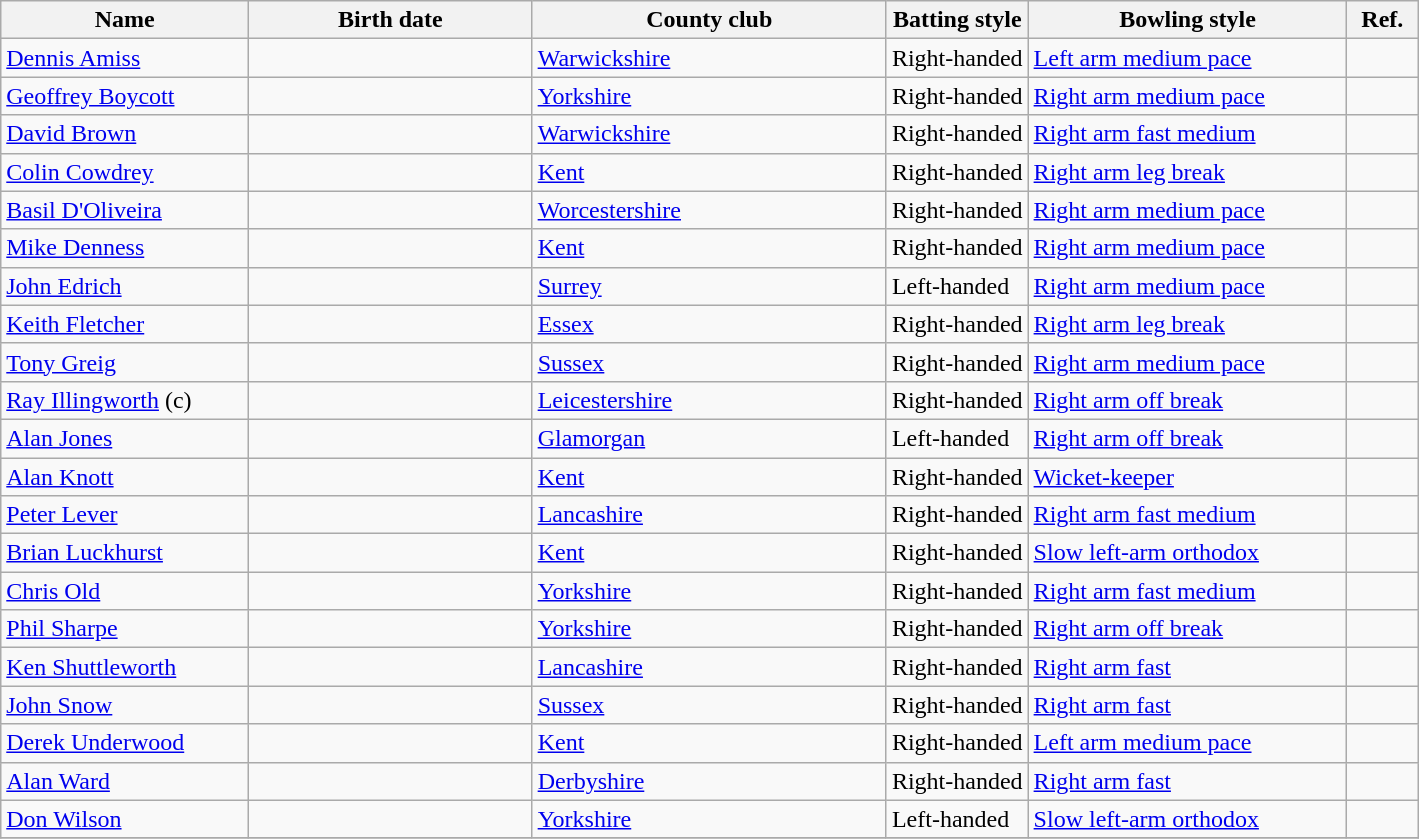<table class="wikitable" style="text-align: left">
<tr>
<th width="17.5%" align="left">Name</th>
<th width="20%" align="center">Birth date</th>
<th width="25.0%" align="center">County club</th>
<th width="10%" align="center">Batting style</th>
<th width="22.5%" align="center">Bowling style</th>
<th width="5%" align="right">Ref.</th>
</tr>
<tr>
<td><a href='#'>Dennis Amiss</a></td>
<td></td>
<td><a href='#'>Warwickshire</a></td>
<td>Right-handed</td>
<td><a href='#'>Left arm medium pace</a></td>
<td></td>
</tr>
<tr>
<td><a href='#'>Geoffrey Boycott</a></td>
<td></td>
<td><a href='#'>Yorkshire</a></td>
<td>Right-handed</td>
<td><a href='#'>Right arm medium pace</a></td>
<td></td>
</tr>
<tr>
<td><a href='#'>David Brown</a></td>
<td></td>
<td><a href='#'>Warwickshire</a></td>
<td>Right-handed</td>
<td><a href='#'>Right arm fast medium</a></td>
<td></td>
</tr>
<tr>
<td><a href='#'>Colin Cowdrey</a></td>
<td></td>
<td><a href='#'>Kent</a></td>
<td>Right-handed</td>
<td><a href='#'>Right arm leg break</a></td>
<td></td>
</tr>
<tr>
<td><a href='#'>Basil D'Oliveira</a></td>
<td></td>
<td><a href='#'>Worcestershire</a></td>
<td>Right-handed</td>
<td><a href='#'>Right arm medium pace</a></td>
<td></td>
</tr>
<tr>
<td><a href='#'>Mike Denness</a></td>
<td></td>
<td><a href='#'>Kent</a></td>
<td>Right-handed</td>
<td><a href='#'>Right arm medium pace</a></td>
<td></td>
</tr>
<tr>
<td><a href='#'>John Edrich</a></td>
<td></td>
<td><a href='#'>Surrey</a></td>
<td>Left-handed</td>
<td><a href='#'>Right arm medium pace</a></td>
<td></td>
</tr>
<tr>
<td><a href='#'>Keith Fletcher</a></td>
<td></td>
<td><a href='#'>Essex</a></td>
<td>Right-handed</td>
<td><a href='#'>Right arm leg break</a></td>
<td></td>
</tr>
<tr>
<td><a href='#'>Tony Greig</a></td>
<td></td>
<td><a href='#'>Sussex</a></td>
<td>Right-handed</td>
<td><a href='#'>Right arm medium pace</a></td>
<td></td>
</tr>
<tr>
<td><a href='#'>Ray Illingworth</a> (c)</td>
<td></td>
<td><a href='#'>Leicestershire</a></td>
<td>Right-handed</td>
<td><a href='#'>Right arm off break</a></td>
<td></td>
</tr>
<tr>
<td><a href='#'>Alan Jones</a></td>
<td></td>
<td><a href='#'>Glamorgan</a></td>
<td>Left-handed</td>
<td><a href='#'>Right arm off break</a></td>
<td></td>
</tr>
<tr>
<td><a href='#'>Alan Knott</a></td>
<td></td>
<td><a href='#'>Kent</a></td>
<td>Right-handed</td>
<td><a href='#'>Wicket-keeper</a></td>
<td></td>
</tr>
<tr>
<td><a href='#'>Peter Lever</a></td>
<td></td>
<td><a href='#'>Lancashire</a></td>
<td>Right-handed</td>
<td><a href='#'>Right arm fast medium</a></td>
<td></td>
</tr>
<tr>
<td><a href='#'>Brian Luckhurst</a></td>
<td></td>
<td><a href='#'>Kent</a></td>
<td>Right-handed</td>
<td><a href='#'>Slow left-arm orthodox</a></td>
<td></td>
</tr>
<tr>
<td><a href='#'>Chris Old</a></td>
<td></td>
<td><a href='#'>Yorkshire</a></td>
<td>Right-handed</td>
<td><a href='#'>Right arm fast medium</a></td>
<td></td>
</tr>
<tr>
<td><a href='#'>Phil Sharpe</a></td>
<td></td>
<td><a href='#'>Yorkshire</a></td>
<td>Right-handed</td>
<td><a href='#'>Right arm off break</a></td>
<td></td>
</tr>
<tr>
<td><a href='#'>Ken Shuttleworth</a></td>
<td></td>
<td><a href='#'>Lancashire</a></td>
<td>Right-handed</td>
<td><a href='#'>Right arm fast</a></td>
<td></td>
</tr>
<tr>
<td><a href='#'>John Snow</a></td>
<td></td>
<td><a href='#'>Sussex</a></td>
<td>Right-handed</td>
<td><a href='#'>Right arm fast</a></td>
<td></td>
</tr>
<tr>
<td><a href='#'>Derek Underwood</a></td>
<td></td>
<td><a href='#'>Kent</a></td>
<td>Right-handed</td>
<td><a href='#'>Left arm medium pace</a></td>
<td></td>
</tr>
<tr>
<td><a href='#'>Alan Ward</a></td>
<td></td>
<td><a href='#'>Derbyshire</a></td>
<td>Right-handed</td>
<td><a href='#'>Right arm fast</a></td>
<td></td>
</tr>
<tr>
<td><a href='#'>Don Wilson</a></td>
<td></td>
<td><a href='#'>Yorkshire</a></td>
<td>Left-handed</td>
<td><a href='#'>Slow left-arm orthodox</a></td>
<td></td>
</tr>
<tr>
</tr>
</table>
